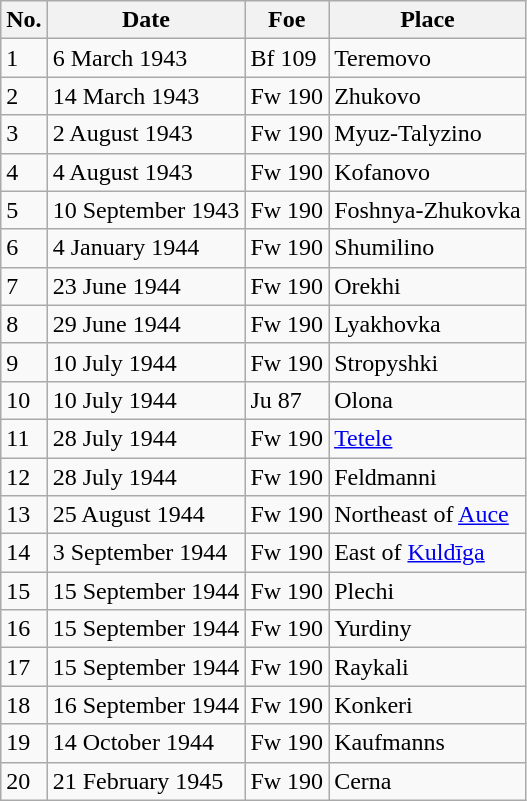<table class="wikitable">
<tr>
<th>No.</th>
<th>Date</th>
<th>Foe</th>
<th>Place</th>
</tr>
<tr>
<td>1</td>
<td>6 March 1943</td>
<td>Bf 109</td>
<td>Teremovo</td>
</tr>
<tr>
<td>2</td>
<td>14 March 1943</td>
<td>Fw 190</td>
<td>Zhukovo</td>
</tr>
<tr>
<td>3</td>
<td>2 August 1943</td>
<td>Fw 190</td>
<td>Myuz-Talyzino</td>
</tr>
<tr>
<td>4</td>
<td>4 August 1943</td>
<td>Fw 190</td>
<td>Kofanovo</td>
</tr>
<tr>
<td>5</td>
<td>10 September 1943</td>
<td>Fw 190</td>
<td>Foshnya-Zhukovka</td>
</tr>
<tr>
<td>6</td>
<td>4 January 1944</td>
<td>Fw 190</td>
<td>Shumilino</td>
</tr>
<tr>
<td>7</td>
<td>23 June 1944</td>
<td>Fw 190</td>
<td>Orekhi</td>
</tr>
<tr>
<td>8</td>
<td>29 June 1944</td>
<td>Fw 190</td>
<td>Lyakhovka</td>
</tr>
<tr>
<td>9</td>
<td>10 July 1944</td>
<td>Fw 190</td>
<td>Stropyshki</td>
</tr>
<tr>
<td>10</td>
<td>10 July 1944</td>
<td>Ju 87</td>
<td>Olona</td>
</tr>
<tr>
<td>11</td>
<td>28 July 1944</td>
<td>Fw 190</td>
<td><a href='#'>Tetele</a></td>
</tr>
<tr>
<td>12</td>
<td>28 July 1944</td>
<td>Fw 190</td>
<td>Feldmanni</td>
</tr>
<tr>
<td>13</td>
<td>25 August 1944</td>
<td>Fw 190</td>
<td>Northeast of <a href='#'>Auce</a></td>
</tr>
<tr>
<td>14</td>
<td>3 September 1944</td>
<td>Fw 190</td>
<td>East of <a href='#'>Kuldīga</a></td>
</tr>
<tr>
<td>15</td>
<td>15 September 1944</td>
<td>Fw 190</td>
<td>Plechi</td>
</tr>
<tr>
<td>16</td>
<td>15 September 1944</td>
<td>Fw 190</td>
<td>Yurdiny</td>
</tr>
<tr>
<td>17</td>
<td>15 September 1944</td>
<td>Fw 190</td>
<td>Raykali</td>
</tr>
<tr>
<td>18</td>
<td>16 September 1944</td>
<td>Fw 190</td>
<td>Konkeri</td>
</tr>
<tr>
<td>19</td>
<td>14 October 1944</td>
<td>Fw 190</td>
<td>Kaufmanns</td>
</tr>
<tr>
<td>20</td>
<td>21 February 1945</td>
<td>Fw 190</td>
<td>Cerna</td>
</tr>
</table>
